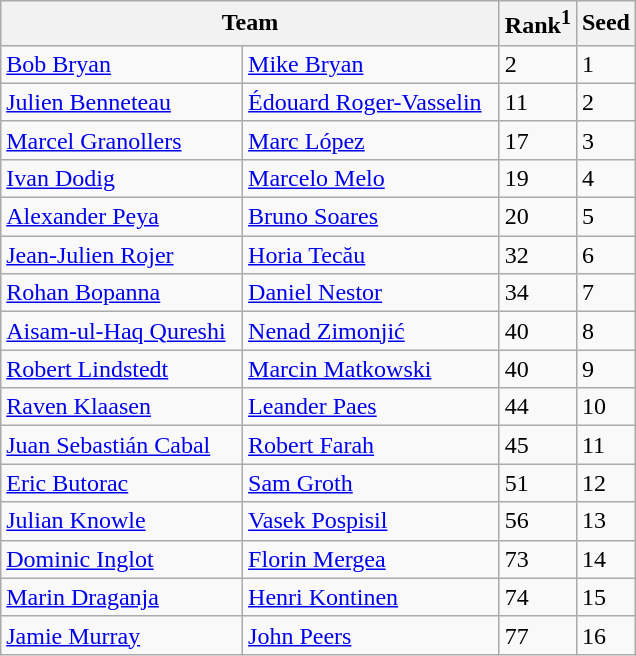<table class="wikitable collapsible ">
<tr>
<th width="325" colspan=2>Team</th>
<th>Rank<sup>1</sup></th>
<th>Seed</th>
</tr>
<tr>
<td> <a href='#'>Bob Bryan</a></td>
<td> <a href='#'>Mike Bryan</a></td>
<td>2</td>
<td>1</td>
</tr>
<tr>
<td> <a href='#'>Julien Benneteau</a></td>
<td> <a href='#'>Édouard Roger-Vasselin</a></td>
<td>11</td>
<td>2</td>
</tr>
<tr>
<td> <a href='#'>Marcel Granollers</a></td>
<td> <a href='#'>Marc López</a></td>
<td>17</td>
<td>3</td>
</tr>
<tr>
<td> <a href='#'>Ivan Dodig</a></td>
<td> <a href='#'>Marcelo Melo</a></td>
<td>19</td>
<td>4</td>
</tr>
<tr>
<td> <a href='#'>Alexander Peya</a></td>
<td> <a href='#'>Bruno Soares</a></td>
<td>20</td>
<td>5</td>
</tr>
<tr>
<td> <a href='#'>Jean-Julien Rojer</a></td>
<td> <a href='#'>Horia Tecău</a></td>
<td>32</td>
<td>6</td>
</tr>
<tr>
<td> <a href='#'>Rohan Bopanna</a></td>
<td> <a href='#'>Daniel Nestor</a></td>
<td>34</td>
<td>7</td>
</tr>
<tr>
<td> <a href='#'>Aisam-ul-Haq Qureshi</a></td>
<td> <a href='#'>Nenad Zimonjić</a></td>
<td>40</td>
<td>8</td>
</tr>
<tr>
<td> <a href='#'>Robert Lindstedt</a></td>
<td> <a href='#'>Marcin Matkowski</a></td>
<td>40</td>
<td>9</td>
</tr>
<tr>
<td> <a href='#'>Raven Klaasen</a></td>
<td> <a href='#'>Leander Paes</a></td>
<td>44</td>
<td>10</td>
</tr>
<tr>
<td> <a href='#'>Juan Sebastián Cabal</a></td>
<td> <a href='#'>Robert Farah</a></td>
<td>45</td>
<td>11</td>
</tr>
<tr>
<td> <a href='#'>Eric Butorac</a></td>
<td> <a href='#'>Sam Groth</a></td>
<td>51</td>
<td>12</td>
</tr>
<tr>
<td> <a href='#'>Julian Knowle</a></td>
<td> <a href='#'>Vasek Pospisil</a></td>
<td>56</td>
<td>13</td>
</tr>
<tr>
<td> <a href='#'>Dominic Inglot</a></td>
<td> <a href='#'>Florin Mergea</a></td>
<td>73</td>
<td>14</td>
</tr>
<tr>
<td> <a href='#'>Marin Draganja</a></td>
<td> <a href='#'>Henri Kontinen</a></td>
<td>74</td>
<td>15</td>
</tr>
<tr>
<td> <a href='#'>Jamie Murray</a></td>
<td> <a href='#'>John Peers</a></td>
<td>77</td>
<td>16</td>
</tr>
</table>
